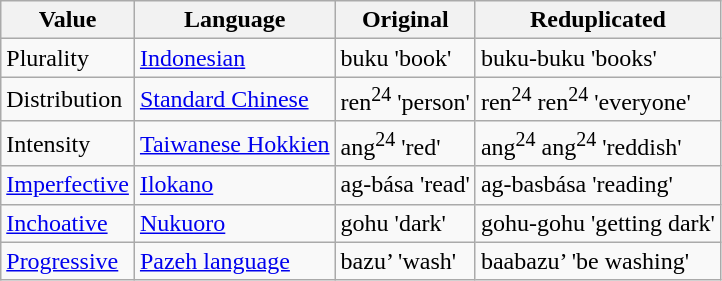<table class="wikitable">
<tr>
<th>Value</th>
<th>Language</th>
<th>Original</th>
<th>Reduplicated</th>
</tr>
<tr>
<td>Plurality</td>
<td><a href='#'>Indonesian</a></td>
<td>buku 'book'</td>
<td>buku-buku 'books'</td>
</tr>
<tr>
<td>Distribution</td>
<td><a href='#'>Standard Chinese</a></td>
<td>ren<sup>24</sup> 'person'</td>
<td>ren<sup>24</sup> ren<sup>24</sup> 'everyone'</td>
</tr>
<tr>
<td>Intensity</td>
<td><a href='#'>Taiwanese Hokkien</a></td>
<td>ang<sup>24</sup> 'red'</td>
<td>ang<sup>24</sup> ang<sup>24</sup> 'reddish'</td>
</tr>
<tr>
<td><a href='#'>Imperfective</a></td>
<td><a href='#'>Ilokano</a></td>
<td>ag-bása 'read'</td>
<td>ag-basbása 'reading'</td>
</tr>
<tr>
<td><a href='#'>Inchoative</a></td>
<td><a href='#'>Nukuoro</a></td>
<td>gohu 'dark'</td>
<td>gohu-gohu 'getting dark'</td>
</tr>
<tr>
<td><a href='#'>Progressive</a></td>
<td><a href='#'>Pazeh language</a></td>
<td>bazu’ 'wash'</td>
<td>baabazu’ 'be washing'</td>
</tr>
</table>
